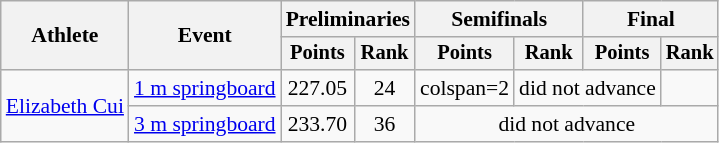<table class=wikitable style="font-size:90%;">
<tr>
<th rowspan="2">Athlete</th>
<th rowspan="2">Event</th>
<th colspan="2">Preliminaries</th>
<th colspan="2">Semifinals</th>
<th colspan="2">Final</th>
</tr>
<tr style="font-size:95%">
<th>Points</th>
<th>Rank</th>
<th>Points</th>
<th>Rank</th>
<th>Points</th>
<th>Rank</th>
</tr>
<tr align=center>
<td align=left rowspan=2><a href='#'>Elizabeth Cui</a></td>
<td align=left><a href='#'>1 m springboard</a></td>
<td>227.05</td>
<td>24</td>
<td>colspan=2 </td>
<td colspan=2>did not advance</td>
</tr>
<tr align=center>
<td align=left><a href='#'>3 m springboard</a></td>
<td>233.70</td>
<td>36</td>
<td colspan=4>did not advance</td>
</tr>
</table>
